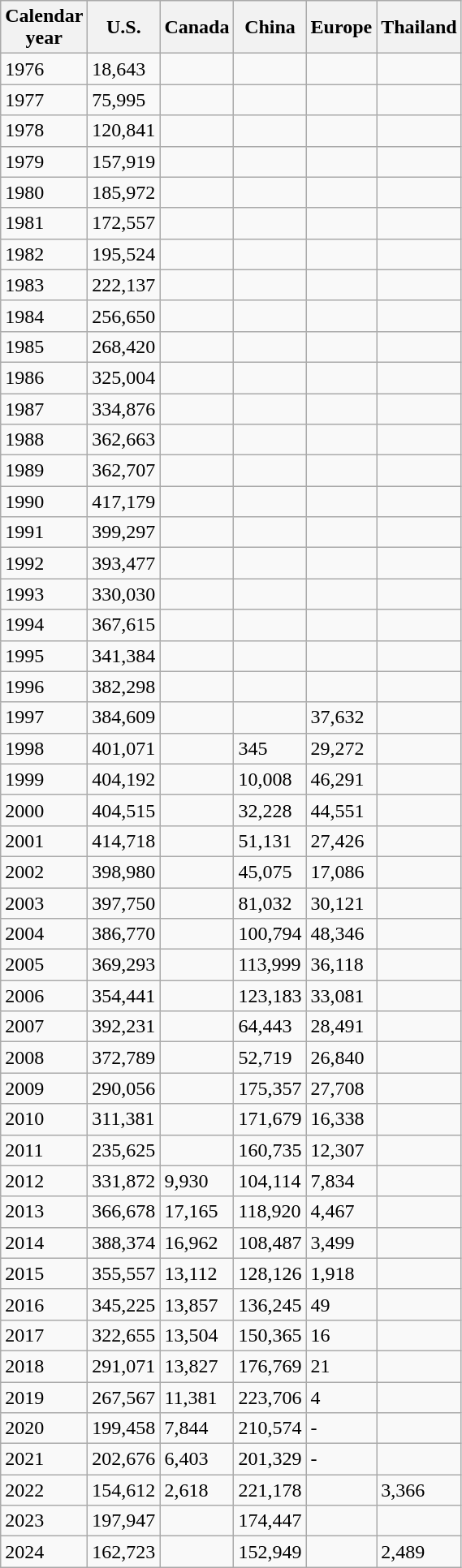<table class="wikitable">
<tr>
<th>Calendar<br>year</th>
<th>U.S.</th>
<th>Canada</th>
<th>China</th>
<th>Europe</th>
<th>Thailand</th>
</tr>
<tr>
<td>1976</td>
<td>18,643</td>
<td></td>
<td></td>
<td></td>
<td></td>
</tr>
<tr>
<td>1977</td>
<td>75,995</td>
<td></td>
<td></td>
<td></td>
<td></td>
</tr>
<tr>
<td>1978</td>
<td>120,841</td>
<td></td>
<td></td>
<td></td>
<td></td>
</tr>
<tr>
<td>1979</td>
<td>157,919</td>
<td></td>
<td></td>
<td></td>
<td></td>
</tr>
<tr>
<td>1980</td>
<td>185,972</td>
<td></td>
<td></td>
<td></td>
<td></td>
</tr>
<tr>
<td>1981</td>
<td>172,557</td>
<td></td>
<td></td>
<td></td>
<td></td>
</tr>
<tr>
<td>1982</td>
<td>195,524</td>
<td></td>
<td></td>
<td></td>
<td></td>
</tr>
<tr>
<td>1983</td>
<td>222,137</td>
<td></td>
<td></td>
<td></td>
<td></td>
</tr>
<tr>
<td>1984</td>
<td>256,650</td>
<td></td>
<td></td>
<td></td>
<td></td>
</tr>
<tr>
<td>1985</td>
<td>268,420</td>
<td></td>
<td></td>
<td></td>
<td></td>
</tr>
<tr>
<td>1986</td>
<td>325,004</td>
<td></td>
<td></td>
<td></td>
<td></td>
</tr>
<tr>
<td>1987</td>
<td>334,876</td>
<td></td>
<td></td>
<td></td>
<td></td>
</tr>
<tr>
<td>1988</td>
<td>362,663</td>
<td></td>
<td></td>
<td></td>
<td></td>
</tr>
<tr>
<td>1989</td>
<td>362,707</td>
<td></td>
<td></td>
<td></td>
<td></td>
</tr>
<tr>
<td>1990</td>
<td>417,179</td>
<td></td>
<td></td>
<td></td>
<td></td>
</tr>
<tr>
<td>1991</td>
<td>399,297</td>
<td></td>
<td></td>
<td></td>
<td></td>
</tr>
<tr>
<td>1992</td>
<td>393,477</td>
<td></td>
<td></td>
<td></td>
<td></td>
</tr>
<tr>
<td>1993</td>
<td>330,030</td>
<td></td>
<td></td>
<td></td>
<td></td>
</tr>
<tr>
<td>1994</td>
<td>367,615</td>
<td></td>
<td></td>
<td></td>
<td></td>
</tr>
<tr>
<td>1995</td>
<td>341,384</td>
<td></td>
<td></td>
<td></td>
<td></td>
</tr>
<tr>
<td>1996</td>
<td>382,298</td>
<td></td>
<td></td>
<td></td>
<td></td>
</tr>
<tr>
<td>1997</td>
<td>384,609</td>
<td></td>
<td></td>
<td>37,632</td>
<td></td>
</tr>
<tr>
<td>1998</td>
<td>401,071</td>
<td></td>
<td>345</td>
<td>29,272</td>
<td></td>
</tr>
<tr>
<td>1999</td>
<td>404,192</td>
<td></td>
<td>10,008</td>
<td>46,291</td>
<td></td>
</tr>
<tr>
<td>2000</td>
<td>404,515</td>
<td></td>
<td>32,228</td>
<td>44,551</td>
<td></td>
</tr>
<tr>
<td>2001</td>
<td>414,718</td>
<td></td>
<td>51,131</td>
<td>27,426</td>
<td></td>
</tr>
<tr>
<td>2002</td>
<td>398,980</td>
<td></td>
<td>45,075</td>
<td>17,086</td>
<td></td>
</tr>
<tr>
<td>2003</td>
<td>397,750</td>
<td></td>
<td>81,032</td>
<td>30,121</td>
<td></td>
</tr>
<tr>
<td>2004</td>
<td>386,770</td>
<td></td>
<td>100,794</td>
<td>48,346</td>
<td></td>
</tr>
<tr>
<td>2005</td>
<td>369,293</td>
<td></td>
<td>113,999</td>
<td>36,118</td>
<td></td>
</tr>
<tr>
<td>2006</td>
<td>354,441</td>
<td></td>
<td>123,183</td>
<td>33,081</td>
<td></td>
</tr>
<tr>
<td>2007</td>
<td>392,231</td>
<td></td>
<td>64,443</td>
<td>28,491</td>
<td></td>
</tr>
<tr>
<td>2008</td>
<td>372,789</td>
<td></td>
<td>52,719</td>
<td>26,840</td>
<td></td>
</tr>
<tr>
<td>2009</td>
<td>290,056</td>
<td></td>
<td>175,357</td>
<td>27,708</td>
<td></td>
</tr>
<tr>
<td>2010</td>
<td>311,381</td>
<td></td>
<td>171,679</td>
<td>16,338</td>
<td></td>
</tr>
<tr>
<td>2011</td>
<td>235,625</td>
<td></td>
<td>160,735</td>
<td>12,307</td>
<td></td>
</tr>
<tr>
<td>2012</td>
<td>331,872</td>
<td>9,930</td>
<td>104,114</td>
<td>7,834</td>
<td></td>
</tr>
<tr>
<td>2013</td>
<td>366,678</td>
<td>17,165</td>
<td>118,920</td>
<td>4,467</td>
<td></td>
</tr>
<tr>
<td>2014</td>
<td>388,374</td>
<td>16,962</td>
<td>108,487</td>
<td>3,499</td>
<td></td>
</tr>
<tr>
<td>2015</td>
<td>355,557</td>
<td>13,112</td>
<td>128,126</td>
<td>1,918</td>
<td></td>
</tr>
<tr>
<td>2016</td>
<td>345,225</td>
<td>13,857</td>
<td>136,245</td>
<td>49</td>
<td></td>
</tr>
<tr>
<td>2017</td>
<td>322,655</td>
<td>13,504</td>
<td>150,365</td>
<td>16</td>
<td></td>
</tr>
<tr>
<td>2018</td>
<td>291,071</td>
<td>13,827</td>
<td>176,769</td>
<td>21</td>
<td></td>
</tr>
<tr>
<td>2019</td>
<td>267,567</td>
<td>11,381</td>
<td>223,706</td>
<td>4</td>
<td></td>
</tr>
<tr>
<td>2020</td>
<td>199,458</td>
<td>7,844</td>
<td>210,574</td>
<td>-</td>
<td></td>
</tr>
<tr>
<td>2021</td>
<td>202,676</td>
<td>6,403</td>
<td>201,329</td>
<td>-</td>
<td></td>
</tr>
<tr>
<td>2022</td>
<td>154,612</td>
<td>2,618</td>
<td>221,178</td>
<td></td>
<td>3,366</td>
</tr>
<tr>
<td>2023</td>
<td>197,947</td>
<td></td>
<td>174,447</td>
<td></td>
<td></td>
</tr>
<tr>
<td>2024</td>
<td>162,723</td>
<td></td>
<td>152,949</td>
<td></td>
<td>2,489</td>
</tr>
</table>
